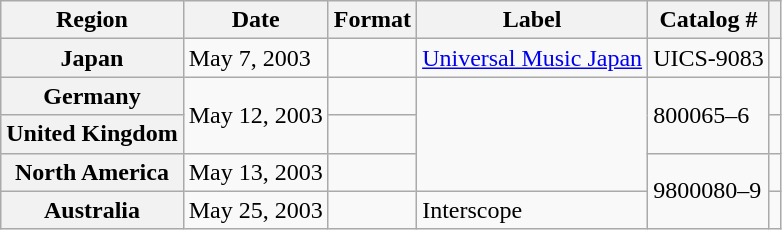<table class="wikitable plainrowheaders">
<tr>
<th scope="col">Region</th>
<th scope="col">Date</th>
<th scope="col">Format</th>
<th scope="col">Label</th>
<th scope="col">Catalog #</th>
<th scope="col"></th>
</tr>
<tr>
<th scope="row">Japan</th>
<td>May 7, 2003</td>
<td></td>
<td><a href='#'>Universal Music Japan</a></td>
<td>UICS-9083</td>
<td></td>
</tr>
<tr>
<th scope="row">Germany</th>
<td rowspan="2">May 12, 2003</td>
<td></td>
<td rowspan="3"></td>
<td rowspan="2">800065–6</td>
<td></td>
</tr>
<tr>
<th scope="row">United Kingdom</th>
<td></td>
<td></td>
</tr>
<tr>
<th scope="row">North America</th>
<td>May 13, 2003</td>
<td></td>
<td rowspan="2">9800080–9</td>
<td></td>
</tr>
<tr>
<th scope="row">Australia</th>
<td>May 25, 2003</td>
<td></td>
<td>Interscope</td>
<td></td>
</tr>
</table>
